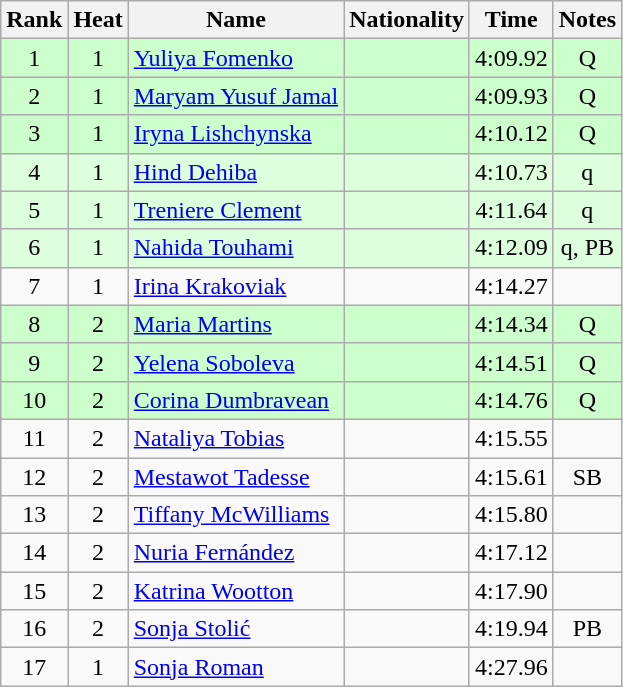<table class="wikitable sortable" style="text-align:center">
<tr>
<th>Rank</th>
<th>Heat</th>
<th>Name</th>
<th>Nationality</th>
<th>Time</th>
<th>Notes</th>
</tr>
<tr bgcolor=ccffcc>
<td>1</td>
<td>1</td>
<td align="left"><a href='#'>Yuliya Fomenko</a></td>
<td align=left></td>
<td>4:09.92</td>
<td>Q</td>
</tr>
<tr bgcolor=ccffcc>
<td>2</td>
<td>1</td>
<td align="left"><a href='#'>Maryam Yusuf Jamal</a></td>
<td align=left></td>
<td>4:09.93</td>
<td>Q</td>
</tr>
<tr bgcolor=ccffcc>
<td>3</td>
<td>1</td>
<td align="left"><a href='#'>Iryna Lishchynska</a></td>
<td align=left></td>
<td>4:10.12</td>
<td>Q</td>
</tr>
<tr bgcolor=ddffdd>
<td>4</td>
<td>1</td>
<td align="left"><a href='#'>Hind Dehiba</a></td>
<td align=left></td>
<td>4:10.73</td>
<td>q</td>
</tr>
<tr bgcolor=ddffdd>
<td>5</td>
<td>1</td>
<td align="left"><a href='#'>Treniere Clement</a></td>
<td align=left></td>
<td>4:11.64</td>
<td>q</td>
</tr>
<tr bgcolor=ddffdd>
<td>6</td>
<td>1</td>
<td align="left"><a href='#'>Nahida Touhami</a></td>
<td align=left></td>
<td>4:12.09</td>
<td>q, PB</td>
</tr>
<tr>
<td>7</td>
<td>1</td>
<td align="left"><a href='#'>Irina Krakoviak</a></td>
<td align=left></td>
<td>4:14.27</td>
<td></td>
</tr>
<tr bgcolor=ccffcc>
<td>8</td>
<td>2</td>
<td align="left"><a href='#'>Maria Martins</a></td>
<td align=left></td>
<td>4:14.34</td>
<td>Q</td>
</tr>
<tr bgcolor=ccffcc>
<td>9</td>
<td>2</td>
<td align="left"><a href='#'>Yelena Soboleva</a></td>
<td align=left></td>
<td>4:14.51</td>
<td>Q</td>
</tr>
<tr bgcolor=ccffcc>
<td>10</td>
<td>2</td>
<td align="left"><a href='#'>Corina Dumbravean</a></td>
<td align=left></td>
<td>4:14.76</td>
<td>Q</td>
</tr>
<tr>
<td>11</td>
<td>2</td>
<td align="left"><a href='#'>Nataliya Tobias</a></td>
<td align=left></td>
<td>4:15.55</td>
<td></td>
</tr>
<tr>
<td>12</td>
<td>2</td>
<td align="left"><a href='#'>Mestawot Tadesse</a></td>
<td align=left></td>
<td>4:15.61</td>
<td>SB</td>
</tr>
<tr>
<td>13</td>
<td>2</td>
<td align="left"><a href='#'>Tiffany McWilliams</a></td>
<td align=left></td>
<td>4:15.80</td>
<td></td>
</tr>
<tr>
<td>14</td>
<td>2</td>
<td align="left"><a href='#'>Nuria Fernández</a></td>
<td align=left></td>
<td>4:17.12</td>
<td></td>
</tr>
<tr>
<td>15</td>
<td>2</td>
<td align="left"><a href='#'>Katrina Wootton</a></td>
<td align=left></td>
<td>4:17.90</td>
<td></td>
</tr>
<tr>
<td>16</td>
<td>2</td>
<td align="left"><a href='#'>Sonja Stolić</a></td>
<td align=left></td>
<td>4:19.94</td>
<td>PB</td>
</tr>
<tr>
<td>17</td>
<td>1</td>
<td align="left"><a href='#'>Sonja Roman</a></td>
<td align=left></td>
<td>4:27.96</td>
<td></td>
</tr>
</table>
